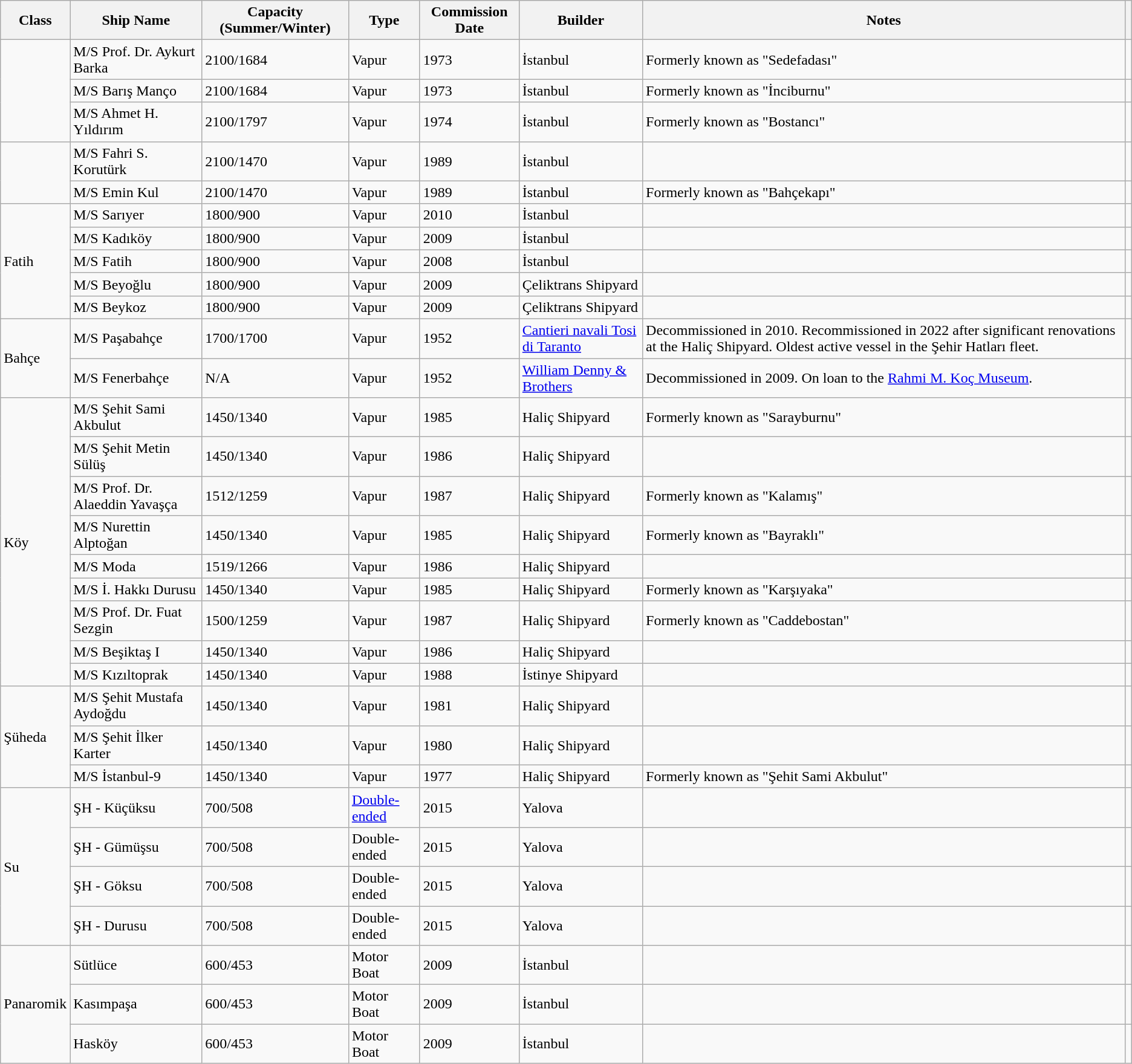<table class="wikitable sortable">
<tr>
<th>Class</th>
<th>Ship Name</th>
<th>Capacity (Summer/Winter)</th>
<th>Type</th>
<th>Commission Date</th>
<th>Builder</th>
<th>Notes</th>
<th></th>
</tr>
<tr>
<td rowspan="3"></td>
<td>M/S Prof. Dr. Aykurt Barka</td>
<td>2100/1684</td>
<td>Vapur</td>
<td>1973</td>
<td>İstanbul</td>
<td>Formerly known as "Sedefadası"</td>
<td></td>
</tr>
<tr>
<td>M/S Barış Manço</td>
<td>2100/1684</td>
<td>Vapur</td>
<td>1973</td>
<td>İstanbul</td>
<td>Formerly known as "İnciburnu"</td>
<td></td>
</tr>
<tr>
<td>M/S Ahmet H. Yıldırım</td>
<td>2100/1797</td>
<td>Vapur</td>
<td>1974</td>
<td>İstanbul</td>
<td>Formerly known as "Bostancı"</td>
<td></td>
</tr>
<tr>
<td rowspan="2"></td>
<td>M/S Fahri S. Korutürk</td>
<td>2100/1470</td>
<td>Vapur</td>
<td>1989</td>
<td>İstanbul</td>
<td></td>
<td></td>
</tr>
<tr>
<td>M/S Emin Kul</td>
<td>2100/1470</td>
<td>Vapur</td>
<td>1989</td>
<td>İstanbul</td>
<td>Formerly known as "Bahçekapı"</td>
<td></td>
</tr>
<tr>
<td rowspan="5">Fatih</td>
<td>M/S Sarıyer</td>
<td>1800/900</td>
<td>Vapur</td>
<td>2010</td>
<td>İstanbul</td>
<td></td>
<td></td>
</tr>
<tr>
<td>M/S Kadıköy</td>
<td>1800/900</td>
<td>Vapur</td>
<td>2009</td>
<td>İstanbul</td>
<td></td>
<td></td>
</tr>
<tr>
<td>M/S Fatih</td>
<td>1800/900</td>
<td>Vapur</td>
<td>2008</td>
<td>İstanbul</td>
<td></td>
<td></td>
</tr>
<tr>
<td>M/S Beyoğlu</td>
<td>1800/900</td>
<td>Vapur</td>
<td>2009</td>
<td>Çeliktrans Shipyard</td>
<td></td>
<td></td>
</tr>
<tr>
<td>M/S Beykoz</td>
<td>1800/900</td>
<td>Vapur</td>
<td>2009</td>
<td>Çeliktrans Shipyard</td>
<td></td>
<td></td>
</tr>
<tr>
<td rowspan="2">Bahçe</td>
<td>M/S Paşabahçe</td>
<td>1700/1700</td>
<td>Vapur</td>
<td>1952</td>
<td><a href='#'>Cantieri navali Tosi di Taranto</a></td>
<td>Decommissioned in 2010. Recommissioned in 2022 after significant renovations at the Haliç Shipyard. Oldest active vessel in the Şehir Hatları fleet.</td>
<td></td>
</tr>
<tr>
<td>M/S Fenerbahçe</td>
<td>N/A</td>
<td>Vapur</td>
<td>1952</td>
<td><a href='#'>William Denny & Brothers</a></td>
<td>Decommissioned in 2009. On loan to the <a href='#'>Rahmi M. Koç Museum</a>.</td>
<td></td>
</tr>
<tr>
<td rowspan="9">Köy</td>
<td>M/S Şehit Sami Akbulut</td>
<td>1450/1340</td>
<td>Vapur</td>
<td>1985</td>
<td>Haliç Shipyard</td>
<td>Formerly known as "Sarayburnu"</td>
<td></td>
</tr>
<tr>
<td>M/S Şehit Metin Sülüş</td>
<td>1450/1340</td>
<td>Vapur</td>
<td>1986</td>
<td>Haliç Shipyard</td>
<td></td>
<td></td>
</tr>
<tr>
<td>M/S Prof. Dr. Alaeddin Yavaşça</td>
<td>1512/1259</td>
<td>Vapur</td>
<td>1987</td>
<td>Haliç Shipyard</td>
<td>Formerly known as "Kalamış"</td>
<td></td>
</tr>
<tr>
<td>M/S Nurettin Alptoğan</td>
<td>1450/1340</td>
<td>Vapur</td>
<td>1985</td>
<td>Haliç Shipyard</td>
<td>Formerly known as "Bayraklı"</td>
<td></td>
</tr>
<tr>
<td>M/S Moda</td>
<td>1519/1266</td>
<td>Vapur</td>
<td>1986</td>
<td>Haliç Shipyard</td>
<td></td>
<td></td>
</tr>
<tr>
<td>M/S  İ. Hakkı Durusu</td>
<td>1450/1340</td>
<td>Vapur</td>
<td>1985</td>
<td>Haliç Shipyard</td>
<td>Formerly known as "Karşıyaka"</td>
<td></td>
</tr>
<tr>
<td>M/S Prof. Dr. Fuat Sezgin</td>
<td>1500/1259</td>
<td>Vapur</td>
<td>1987</td>
<td>Haliç Shipyard</td>
<td>Formerly known as "Caddebostan"</td>
<td></td>
</tr>
<tr>
<td>M/S Beşiktaş I</td>
<td>1450/1340</td>
<td>Vapur</td>
<td>1986</td>
<td>Haliç Shipyard</td>
<td></td>
<td></td>
</tr>
<tr>
<td>M/S Kızıltoprak</td>
<td>1450/1340</td>
<td>Vapur</td>
<td>1988</td>
<td>İstinye Shipyard</td>
<td></td>
<td></td>
</tr>
<tr>
<td rowspan="3">Şüheda</td>
<td>M/S Şehit Mustafa Aydoğdu</td>
<td>1450/1340</td>
<td>Vapur</td>
<td>1981</td>
<td>Haliç Shipyard</td>
<td></td>
<td></td>
</tr>
<tr>
<td>M/S Şehit İlker Karter</td>
<td>1450/1340</td>
<td>Vapur</td>
<td>1980</td>
<td>Haliç Shipyard</td>
<td></td>
<td></td>
</tr>
<tr>
<td>M/S İstanbul-9</td>
<td>1450/1340</td>
<td>Vapur</td>
<td>1977</td>
<td>Haliç Shipyard</td>
<td>Formerly known as "Şehit Sami Akbulut"</td>
<td></td>
</tr>
<tr>
<td rowspan="4">Su</td>
<td>ŞH - Küçüksu</td>
<td>700/508</td>
<td><a href='#'>Double-ended</a></td>
<td>2015</td>
<td>Yalova</td>
<td></td>
<td></td>
</tr>
<tr>
<td>ŞH - Gümüşsu</td>
<td>700/508</td>
<td>Double-ended</td>
<td>2015</td>
<td>Yalova</td>
<td></td>
<td></td>
</tr>
<tr>
<td>ŞH - Göksu</td>
<td>700/508</td>
<td>Double-ended</td>
<td>2015</td>
<td>Yalova</td>
<td></td>
<td></td>
</tr>
<tr>
<td>ŞH - Durusu</td>
<td>700/508</td>
<td>Double-ended</td>
<td>2015</td>
<td>Yalova</td>
<td></td>
<td></td>
</tr>
<tr>
<td rowspan="3">Panaromik</td>
<td>Sütlüce</td>
<td>600/453</td>
<td>Motor Boat</td>
<td>2009</td>
<td>İstanbul</td>
<td></td>
<td></td>
</tr>
<tr>
<td>Kasımpaşa</td>
<td>600/453</td>
<td>Motor Boat</td>
<td>2009</td>
<td>İstanbul</td>
<td></td>
<td></td>
</tr>
<tr>
<td>Hasköy</td>
<td>600/453</td>
<td>Motor Boat</td>
<td>2009</td>
<td>İstanbul</td>
<td></td>
</tr>
</table>
